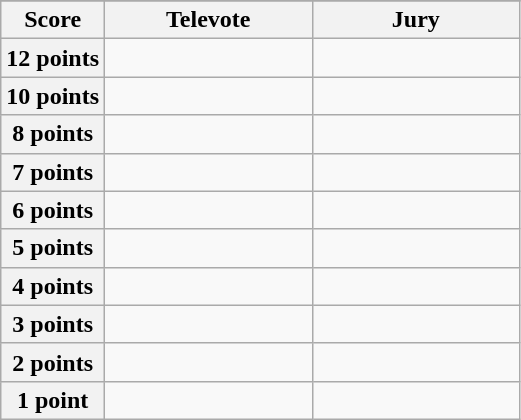<table class="wikitable">
<tr>
</tr>
<tr>
<th scope="col" width="20%">Score</th>
<th scope="col" width="40%">Televote</th>
<th scope="col" width="40%">Jury</th>
</tr>
<tr>
<th scope="row">12 points</th>
<td></td>
<td></td>
</tr>
<tr>
<th scope="row">10 points</th>
<td></td>
<td></td>
</tr>
<tr>
<th scope="row">8 points</th>
<td></td>
<td></td>
</tr>
<tr>
<th scope="row">7 points</th>
<td></td>
<td></td>
</tr>
<tr>
<th scope="row">6 points</th>
<td></td>
<td></td>
</tr>
<tr>
<th scope="row">5 points</th>
<td></td>
<td></td>
</tr>
<tr>
<th scope="row">4 points</th>
<td></td>
<td></td>
</tr>
<tr>
<th scope="row">3 points</th>
<td></td>
<td></td>
</tr>
<tr>
<th scope="row">2 points</th>
<td></td>
<td></td>
</tr>
<tr>
<th scope="row">1 point</th>
<td></td>
<td></td>
</tr>
</table>
